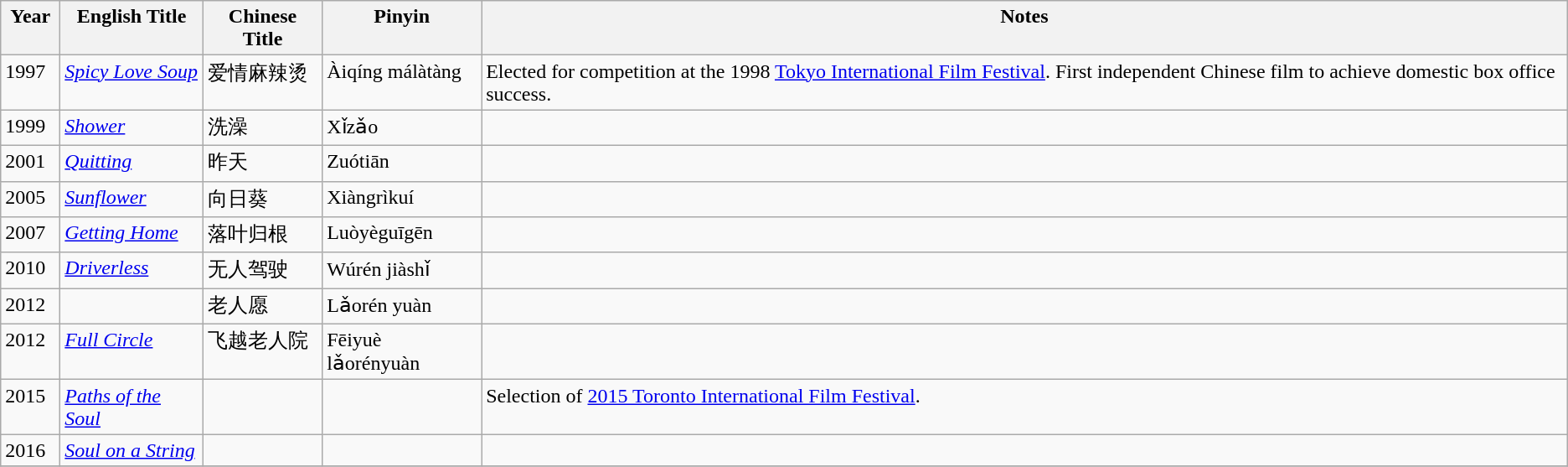<table class="wikitable">
<tr>
<th align="left" valign="top" width="40">Year</th>
<th align="left" valign="top">English Title</th>
<th align="left" valign="top">Chinese Title</th>
<th align="left" valign="top">Pinyin</th>
<th align="left" valign="top">Notes</th>
</tr>
<tr>
<td align="left" valign="top">1997</td>
<td align="left" valign="top"><em><a href='#'>Spicy Love Soup</a></em></td>
<td align="left" valign="top">爱情麻辣烫</td>
<td align="left" valign="top">Àiqíng málàtàng</td>
<td align="left" valign="top">Elected for competition at the 1998 <a href='#'>Tokyo International Film Festival</a>. First independent Chinese film to achieve domestic box office success.</td>
</tr>
<tr>
<td align="left" valign="top">1999</td>
<td align="left" valign="top"><em><a href='#'>Shower</a></em></td>
<td align="left" valign="top">洗澡</td>
<td align="left" valign="top">Xǐzǎo</td>
<td align="left" valign="top"></td>
</tr>
<tr>
<td align="left" valign="top">2001</td>
<td align="left" valign="top"><em><a href='#'>Quitting</a></em></td>
<td align="left" valign="top">昨天</td>
<td align="left" valign="top">Zuótiān</td>
<td align="left" valign="top"></td>
</tr>
<tr>
<td align="left" valign="top">2005</td>
<td align="left" valign="top"><em><a href='#'>Sunflower</a></em></td>
<td align="left" valign="top">向日葵</td>
<td align="left" valign="top">Xiàngrìkuí</td>
<td align="left" valign="top"></td>
</tr>
<tr>
<td align="left" valign="top">2007</td>
<td align="left" valign="top"><em><a href='#'>Getting Home</a></em></td>
<td align="left" valign="top">落叶归根</td>
<td align="left" valign="top">Luòyèguīgēn</td>
<td align="left" valign="top"></td>
</tr>
<tr>
<td align="left" valign="top">2010</td>
<td align="left" valign="top"><em><a href='#'>Driverless</a></em></td>
<td align="left" valign="top">无人驾驶</td>
<td align="left" valign="top">Wúrén jiàshǐ</td>
<td align="left" valign="top"></td>
</tr>
<tr>
<td align="left" valign="top">2012</td>
<td align="left" valign="top"></td>
<td align="left" valign="top">老人愿</td>
<td align="left" valign="top">Lǎorén yuàn</td>
<td align="left" valign="top"></td>
</tr>
<tr>
<td align="left" valign="top">2012</td>
<td align="left" valign="top"><em><a href='#'>Full Circle</a></em></td>
<td align="left" valign="top">飞越老人院</td>
<td align="left" valign="top">Fēiyuè lǎorényuàn</td>
<td align="left" valign="top"></td>
</tr>
<tr>
<td align="left" valign="top">2015</td>
<td align="left" valign="top"><em><a href='#'>Paths of the Soul</a></em></td>
<td align="left" valign="top"></td>
<td align="left" valign="top"></td>
<td align="left" valign="top">Selection of <a href='#'>2015 Toronto International Film Festival</a>.</td>
</tr>
<tr>
<td align="left" valign="top">2016</td>
<td align="left" valign="top"><em><a href='#'>Soul on a String</a></em></td>
<td align="left" valign="top"></td>
<td align="left" valign="top"></td>
<td align="left" valign="top"></td>
</tr>
<tr>
</tr>
</table>
